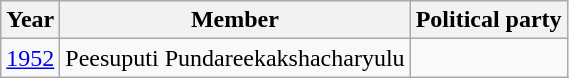<table class="wikitable sortable">
<tr>
<th>Year</th>
<th>Member</th>
<th colspan="2">Political party</th>
</tr>
<tr>
<td><a href='#'>1952</a></td>
<td>Peesuputi Pundareekakshacharyulu</td>
<td></td>
</tr>
</table>
